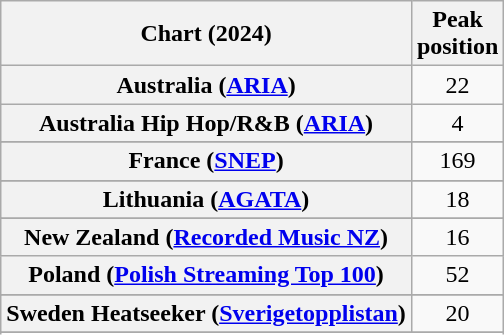<table class="wikitable sortable plainrowheaders" style="text-align:center">
<tr>
<th scope="col">Chart (2024)</th>
<th scope="col">Peak<br>position</th>
</tr>
<tr>
<th scope="row">Australia (<a href='#'>ARIA</a>)</th>
<td>22</td>
</tr>
<tr>
<th scope="row">Australia Hip Hop/R&B (<a href='#'>ARIA</a>)</th>
<td>4</td>
</tr>
<tr>
</tr>
<tr>
</tr>
<tr>
</tr>
<tr>
<th scope="row">France (<a href='#'>SNEP</a>)</th>
<td>169</td>
</tr>
<tr>
</tr>
<tr>
</tr>
<tr>
</tr>
<tr>
<th scope="row">Lithuania (<a href='#'>AGATA</a>)</th>
<td>18</td>
</tr>
<tr>
</tr>
<tr>
<th scope="row">New Zealand (<a href='#'>Recorded Music NZ</a>)</th>
<td>16</td>
</tr>
<tr>
<th scope="row">Poland (<a href='#'>Polish Streaming Top 100</a>)</th>
<td>52</td>
</tr>
<tr>
</tr>
<tr>
<th scope="row">Sweden Heatseeker (<a href='#'>Sverigetopplistan</a>)</th>
<td>20</td>
</tr>
<tr>
</tr>
<tr>
</tr>
<tr>
</tr>
<tr>
</tr>
<tr>
</tr>
<tr>
</tr>
</table>
